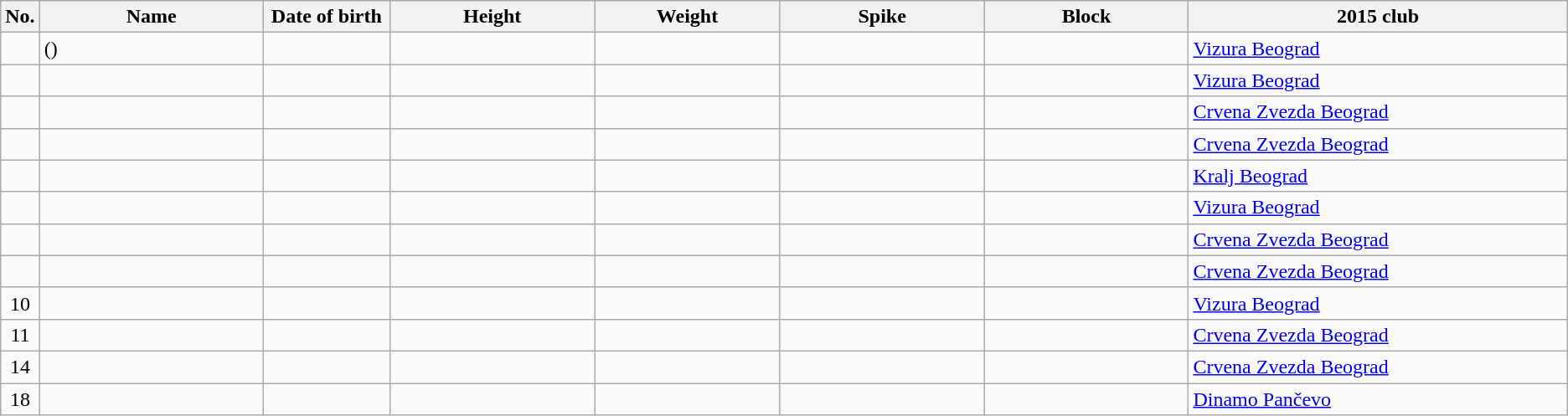<table class="wikitable sortable" style="text-align:center;">
<tr>
<th>No.</th>
<th style="width:11em">Name</th>
<th style="width:6em">Date of birth</th>
<th style="width:10em">Height</th>
<th style="width:9em">Weight</th>
<th style="width:10em">Spike</th>
<th style="width:10em">Block</th>
<th style="width:19em">2015 club</th>
</tr>
<tr>
<td></td>
<td align=left> ()</td>
<td align=right></td>
<td></td>
<td></td>
<td></td>
<td></td>
<td align=left> <a href='#'>Vizura Beograd</a></td>
</tr>
<tr>
<td></td>
<td align=left></td>
<td align=right></td>
<td></td>
<td></td>
<td></td>
<td></td>
<td align=left> <a href='#'>Vizura Beograd</a></td>
</tr>
<tr>
<td></td>
<td align=left></td>
<td align=right></td>
<td></td>
<td></td>
<td></td>
<td></td>
<td align=left> <a href='#'>Crvena Zvezda Beograd</a></td>
</tr>
<tr>
<td></td>
<td align=left></td>
<td align=right></td>
<td></td>
<td></td>
<td></td>
<td></td>
<td align=left> <a href='#'>Crvena Zvezda Beograd</a></td>
</tr>
<tr>
<td></td>
<td align=left></td>
<td align=right></td>
<td></td>
<td></td>
<td></td>
<td></td>
<td align=left> <a href='#'>Kralj Beograd</a></td>
</tr>
<tr>
<td></td>
<td align=left></td>
<td align=right></td>
<td></td>
<td></td>
<td></td>
<td></td>
<td align=left> <a href='#'>Vizura Beograd</a></td>
</tr>
<tr>
<td></td>
<td align=left></td>
<td align=right></td>
<td></td>
<td></td>
<td></td>
<td></td>
<td align=left> <a href='#'>Crvena Zvezda Beograd</a></td>
</tr>
<tr>
<td></td>
<td align=left></td>
<td align=right></td>
<td></td>
<td></td>
<td></td>
<td></td>
<td align=left> <a href='#'>Crvena Zvezda Beograd</a></td>
</tr>
<tr>
<td>10</td>
<td align=left></td>
<td align=right></td>
<td></td>
<td></td>
<td></td>
<td></td>
<td align=left> <a href='#'>Vizura Beograd</a></td>
</tr>
<tr>
<td>11</td>
<td align=left></td>
<td align=right></td>
<td></td>
<td></td>
<td></td>
<td></td>
<td align=left> <a href='#'>Crvena Zvezda Beograd</a></td>
</tr>
<tr>
<td>14</td>
<td align=left></td>
<td align=right></td>
<td></td>
<td></td>
<td></td>
<td></td>
<td align=left> <a href='#'>Crvena Zvezda Beograd</a></td>
</tr>
<tr>
<td>18</td>
<td align=left></td>
<td align=right></td>
<td></td>
<td></td>
<td></td>
<td></td>
<td align=left> <a href='#'>Dinamo Pančevo</a></td>
</tr>
</table>
